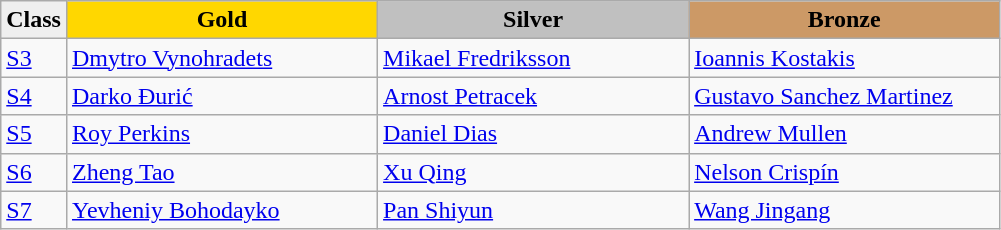<table class="wikitable" style="text-align:left">
<tr align="center">
<td bgcolor=efefef><strong>Class</strong></td>
<td width=200 bgcolor=gold><strong>Gold</strong></td>
<td width=200 bgcolor=silver><strong>Silver</strong></td>
<td width=200 bgcolor=CC9966><strong>Bronze</strong></td>
</tr>
<tr>
<td><a href='#'>S3</a></td>
<td><a href='#'>Dmytro Vynohradets</a><br></td>
<td><a href='#'>Mikael Fredriksson</a><br></td>
<td><a href='#'>Ioannis Kostakis</a><br></td>
</tr>
<tr>
<td><a href='#'>S4</a></td>
<td><a href='#'>Darko Đurić</a><br></td>
<td><a href='#'>Arnost Petracek</a><br></td>
<td><a href='#'>Gustavo Sanchez Martinez</a><br></td>
</tr>
<tr>
<td><a href='#'>S5</a></td>
<td><a href='#'>Roy Perkins</a><br></td>
<td><a href='#'>Daniel Dias</a><br></td>
<td><a href='#'>Andrew Mullen</a><br></td>
</tr>
<tr>
<td><a href='#'>S6</a></td>
<td><a href='#'>Zheng Tao</a><br></td>
<td><a href='#'>Xu Qing</a><br></td>
<td><a href='#'>Nelson Crispín</a><br></td>
</tr>
<tr>
<td><a href='#'>S7</a></td>
<td><a href='#'>Yevheniy Bohodayko</a><br></td>
<td><a href='#'>Pan Shiyun</a><br></td>
<td><a href='#'>Wang Jingang</a><br></td>
</tr>
</table>
